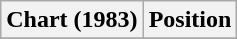<table class="wikitable plainrowheaders">
<tr>
<th>Chart (1983)</th>
<th>Position</th>
</tr>
<tr>
</tr>
</table>
